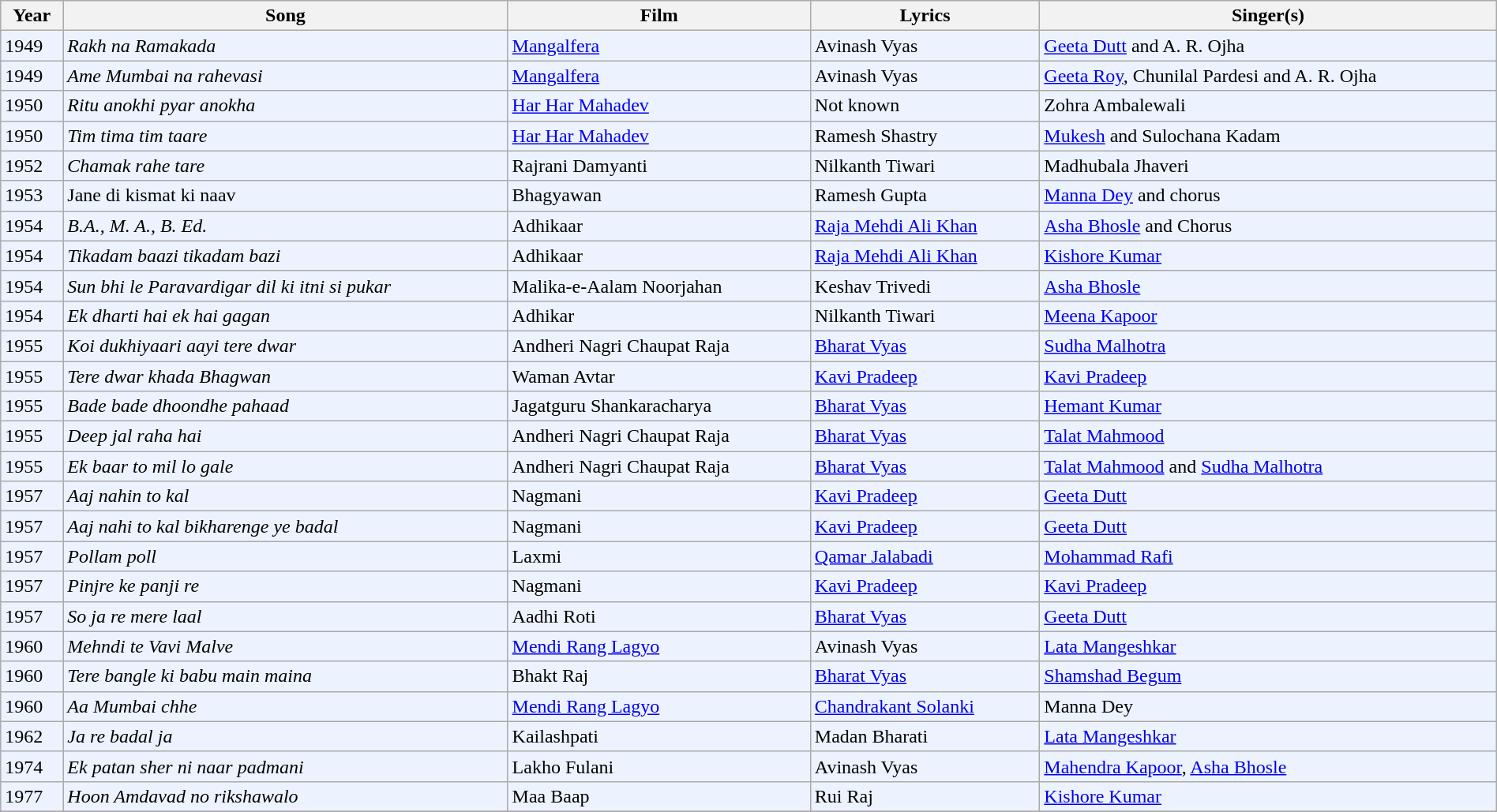<table class="wikitable sortable" style="width:100%; background:#edf3fe;">
<tr>
<th>Year</th>
<th>Song</th>
<th>Film</th>
<th>Lyrics</th>
<th>Singer(s)</th>
</tr>
<tr>
<td>1949</td>
<td><em>Rakh na Ramakada</em></td>
<td><a href='#'>Mangalfera</a></td>
<td>Avinash Vyas</td>
<td><a href='#'>Geeta Dutt</a> and A. R. Ojha</td>
</tr>
<tr>
<td>1949</td>
<td><em>Ame Mumbai na rahevasi</em></td>
<td><a href='#'>Mangalfera</a></td>
<td>Avinash Vyas</td>
<td><a href='#'>Geeta Roy</a>, Chunilal Pardesi and A. R. Ojha</td>
</tr>
<tr>
<td>1950</td>
<td><em>Ritu anokhi pyar anokha</em></td>
<td><a href='#'>Har Har Mahadev</a></td>
<td>Not known</td>
<td>Zohra Ambalewali</td>
</tr>
<tr>
<td>1950</td>
<td><em>Tim tima tim taare</em></td>
<td><a href='#'>Har Har Mahadev</a></td>
<td>Ramesh Shastry</td>
<td><a href='#'>Mukesh</a> and Sulochana Kadam</td>
</tr>
<tr>
<td>1952</td>
<td><em>Chamak rahe tare</em></td>
<td>Rajrani Damyanti</td>
<td>Nilkanth Tiwari</td>
<td>Madhubala Jhaveri</td>
</tr>
<tr>
<td>1953</td>
<td>Jane di kismat ki naav</td>
<td>Bhagyawan</td>
<td>Ramesh Gupta</td>
<td><a href='#'>Manna Dey</a> and chorus</td>
</tr>
<tr>
<td>1954</td>
<td><em>B.A., M. A., B. Ed.</em></td>
<td>Adhikaar</td>
<td><a href='#'>Raja Mehdi Ali Khan</a></td>
<td><a href='#'>Asha Bhosle</a> and Chorus</td>
</tr>
<tr>
<td>1954</td>
<td><em>Tikadam baazi tikadam bazi</em></td>
<td>Adhikaar</td>
<td><a href='#'>Raja Mehdi Ali Khan</a></td>
<td><a href='#'>Kishore Kumar</a></td>
</tr>
<tr>
<td>1954</td>
<td><em>Sun bhi le Paravardigar dil ki itni si pukar</em></td>
<td>Malika-e-Aalam Noorjahan</td>
<td>Keshav Trivedi</td>
<td><a href='#'>Asha Bhosle</a></td>
</tr>
<tr>
<td>1954</td>
<td><em>Ek dharti hai ek hai gagan</em></td>
<td>Adhikar</td>
<td>Nilkanth Tiwari</td>
<td><a href='#'>Meena Kapoor</a></td>
</tr>
<tr>
<td>1955</td>
<td><em>Koi dukhiyaari aayi tere dwar</em></td>
<td>Andheri Nagri Chaupat Raja</td>
<td><a href='#'>Bharat Vyas</a></td>
<td><a href='#'>Sudha Malhotra</a></td>
</tr>
<tr>
<td>1955</td>
<td><em>Tere dwar khada Bhagwan</em></td>
<td>Waman Avtar</td>
<td><a href='#'>Kavi Pradeep</a></td>
<td><a href='#'>Kavi Pradeep</a></td>
</tr>
<tr>
<td>1955</td>
<td><em>Bade bade dhoondhe pahaad</em></td>
<td>Jagatguru Shankaracharya</td>
<td><a href='#'>Bharat Vyas</a></td>
<td><a href='#'>Hemant Kumar</a></td>
</tr>
<tr>
<td>1955</td>
<td><em>Deep jal raha hai</em></td>
<td>Andheri Nagri Chaupat Raja</td>
<td><a href='#'>Bharat Vyas</a></td>
<td><a href='#'>Talat Mahmood</a></td>
</tr>
<tr>
<td>1955</td>
<td><em>Ek baar to mil lo gale</em></td>
<td>Andheri Nagri Chaupat Raja</td>
<td><a href='#'>Bharat Vyas</a></td>
<td><a href='#'>Talat Mahmood</a> and <a href='#'>Sudha Malhotra</a></td>
</tr>
<tr>
<td>1957</td>
<td><em>Aaj nahin to kal</em></td>
<td>Nagmani</td>
<td><a href='#'>Kavi Pradeep</a></td>
<td><a href='#'>Geeta Dutt</a></td>
</tr>
<tr>
<td>1957</td>
<td><em>Aaj nahi to kal bikharenge ye badal</em></td>
<td>Nagmani</td>
<td><a href='#'>Kavi Pradeep</a></td>
<td><a href='#'>Geeta Dutt</a></td>
</tr>
<tr>
<td>1957</td>
<td><em>Pollam poll</em></td>
<td>Laxmi</td>
<td><a href='#'>Qamar Jalabadi</a></td>
<td><a href='#'>Mohammad Rafi</a></td>
</tr>
<tr>
<td>1957</td>
<td><em>Pinjre ke panji re</em></td>
<td>Nagmani</td>
<td><a href='#'>Kavi Pradeep</a></td>
<td><a href='#'>Kavi Pradeep</a></td>
</tr>
<tr>
<td>1957</td>
<td><em>So ja re mere laal</em></td>
<td>Aadhi Roti</td>
<td><a href='#'>Bharat Vyas</a></td>
<td><a href='#'>Geeta Dutt</a></td>
</tr>
<tr>
<td>1960</td>
<td><em>Mehndi te Vavi Malve</em></td>
<td><a href='#'>Mendi Rang Lagyo</a></td>
<td>Avinash Vyas</td>
<td><a href='#'>Lata Mangeshkar</a></td>
</tr>
<tr>
<td>1960</td>
<td><em>Tere bangle ki babu main maina</em></td>
<td>Bhakt Raj</td>
<td><a href='#'>Bharat Vyas</a></td>
<td><a href='#'>Shamshad Begum</a></td>
</tr>
<tr>
<td>1960</td>
<td><em>Aa Mumbai chhe</em></td>
<td><a href='#'>Mendi Rang Lagyo</a></td>
<td><a href='#'>Chandrakant Solanki</a></td>
<td>Manna Dey</td>
</tr>
<tr>
<td>1962</td>
<td><em>Ja re badal ja</em></td>
<td>Kailashpati</td>
<td>Madan Bharati</td>
<td><a href='#'>Lata Mangeshkar</a></td>
</tr>
<tr>
<td>1974</td>
<td><em>Ek patan sher ni naar padmani</em></td>
<td>Lakho Fulani</td>
<td>Avinash Vyas</td>
<td><a href='#'>Mahendra Kapoor</a>, <a href='#'>Asha Bhosle</a></td>
</tr>
<tr>
<td>1977</td>
<td><em>Hoon Amdavad no rikshawalo</em></td>
<td>Maa Baap</td>
<td>Rui Raj</td>
<td><a href='#'>Kishore Kumar</a></td>
</tr>
<tr>
</tr>
</table>
